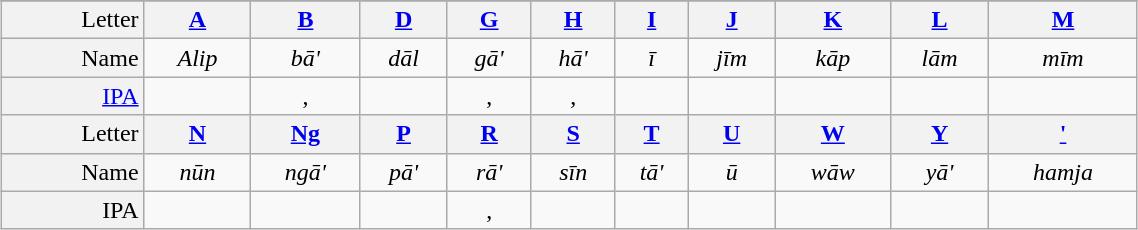<table class="wikitable" style="text-align:center; min-width:60%; margin-left:5px">
<tr>
</tr>
<tr>
<th style="font-weight:normal; text-align:right">Letter</th>
<th><a href='#'>A</a></th>
<th><a href='#'>B</a></th>
<th><a href='#'>D</a></th>
<th><a href='#'>G</a></th>
<th><a href='#'>H</a></th>
<th><a href='#'>I</a></th>
<th><a href='#'>J</a></th>
<th><a href='#'>K</a></th>
<th><a href='#'>L</a></th>
<th><a href='#'>M</a></th>
</tr>
<tr>
<th style="font-weight:normal; text-align:right">Name</th>
<td><em>Alip</em></td>
<td><em>bā' </em></td>
<td><em>dāl</em></td>
<td><em>gā' </em></td>
<td><em>hā' </em></td>
<td><em>ī</em></td>
<td><em>jīm</em></td>
<td><em>kāp</em></td>
<td><em>lām</em></td>
<td><em>mīm</em></td>
</tr>
<tr>
<th style="font-weight:normal; text-align:right"><a href='#'>IPA</a></th>
<td></td>
<td>, </td>
<td></td>
<td>, </td>
<td>, </td>
<td></td>
<td></td>
<td></td>
<td></td>
<td></td>
</tr>
<tr>
<th style="font-weight:normal; text-align:right">Letter</th>
<th><a href='#'>N</a></th>
<th><a href='#'>Ng</a></th>
<th><a href='#'>P</a></th>
<th><a href='#'>R</a></th>
<th><a href='#'>S</a></th>
<th><a href='#'>T</a></th>
<th><a href='#'>U</a></th>
<th><a href='#'>W</a></th>
<th><a href='#'>Y</a></th>
<th><a href='#'>'</a></th>
</tr>
<tr>
<th style="font-weight:normal; text-align:right">Name</th>
<td><em>nūn</em></td>
<td><em>ngā' </em></td>
<td><em>pā' </em></td>
<td><em>rā' </em></td>
<td><em>sīn</em></td>
<td><em>tā' </em></td>
<td><em>ū</em></td>
<td><em>wāw</em></td>
<td><em>yā' </em></td>
<td><em>hamja</em></td>
</tr>
<tr>
<th style="font-weight:normal; text-align:right">IPA</th>
<td></td>
<td></td>
<td></td>
<td>, </td>
<td></td>
<td></td>
<td></td>
<td></td>
<td></td>
<td></td>
</tr>
</table>
